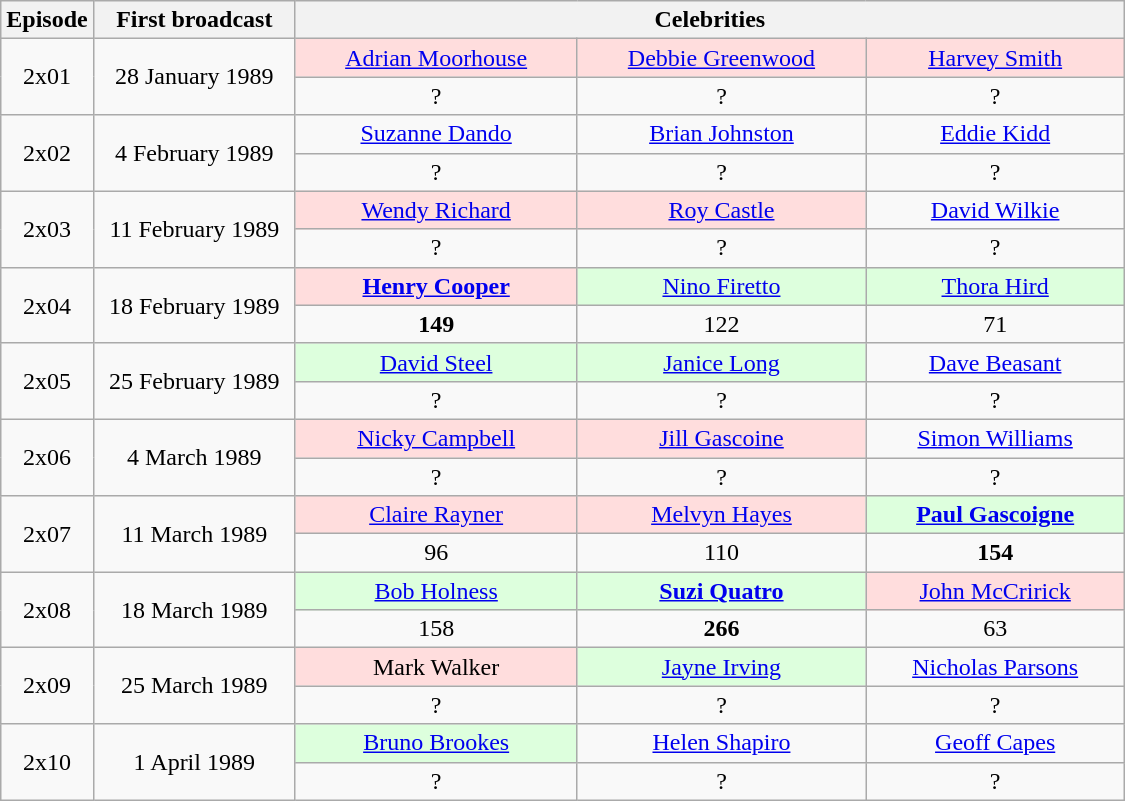<table class="wikitable" width="750px" style="text-align:center;">
<tr>
<th width="8%">Episode</th>
<th width="18%">First broadcast</th>
<th colspan="3">Celebrities</th>
</tr>
<tr>
<td rowspan="2">2x01</td>
<td rowspan="2">28 January 1989</td>
<td bgcolor="ffdddd"><a href='#'>Adrian Moorhouse</a></td>
<td bgcolor="ffdddd"><a href='#'>Debbie Greenwood</a></td>
<td bgcolor="ffdddd"><a href='#'>Harvey Smith</a></td>
</tr>
<tr>
<td>?</td>
<td>?</td>
<td>?</td>
</tr>
<tr>
<td rowspan="2">2x02</td>
<td rowspan="2">4 February 1989</td>
<td><a href='#'>Suzanne Dando</a></td>
<td><a href='#'>Brian Johnston</a></td>
<td><a href='#'>Eddie Kidd</a></td>
</tr>
<tr>
<td>?</td>
<td>?</td>
<td>?</td>
</tr>
<tr>
<td rowspan="2">2x03</td>
<td rowspan="2">11 February 1989</td>
<td bgcolor="ffdddd"><a href='#'>Wendy Richard</a></td>
<td bgcolor="ffdddd"><a href='#'>Roy Castle</a></td>
<td><a href='#'>David Wilkie</a></td>
</tr>
<tr>
<td>?</td>
<td>?</td>
<td>?</td>
</tr>
<tr>
<td rowspan="2">2x04</td>
<td rowspan="2">18 February 1989</td>
<td bgcolor="ffdddd"><strong><a href='#'>Henry Cooper</a></strong></td>
<td bgcolor="ddffdd"><a href='#'>Nino Firetto</a></td>
<td bgcolor="ddffdd"><a href='#'>Thora Hird</a></td>
</tr>
<tr>
<td><strong>149</strong></td>
<td>122</td>
<td>71</td>
</tr>
<tr>
<td rowspan="2">2x05</td>
<td rowspan="2">25 February 1989</td>
<td bgcolor="ddffdd"><a href='#'>David Steel</a></td>
<td bgcolor="ddffdd"><a href='#'>Janice Long</a></td>
<td><a href='#'>Dave Beasant</a></td>
</tr>
<tr>
<td>?</td>
<td>?</td>
<td>?</td>
</tr>
<tr>
<td rowspan="2">2x06</td>
<td rowspan="2">4 March 1989</td>
<td bgcolor="ffdddd"><a href='#'>Nicky Campbell</a></td>
<td bgcolor="ffdddd"><a href='#'>Jill Gascoine</a></td>
<td><a href='#'>Simon Williams</a></td>
</tr>
<tr>
<td>?</td>
<td>?</td>
<td>?</td>
</tr>
<tr>
<td rowspan="2">2x07</td>
<td rowspan="2">11 March 1989</td>
<td bgcolor="ffdddd"><a href='#'>Claire Rayner</a></td>
<td bgcolor="ffdddd"><a href='#'>Melvyn Hayes</a></td>
<td bgcolor="ddffdd"><strong><a href='#'>Paul Gascoigne</a></strong></td>
</tr>
<tr>
<td>96</td>
<td>110</td>
<td><strong>154</strong></td>
</tr>
<tr>
<td rowspan="2">2x08</td>
<td rowspan="2">18 March 1989</td>
<td bgcolor="ddffdd"><a href='#'>Bob Holness</a></td>
<td bgcolor="ddffdd"><strong><a href='#'>Suzi Quatro</a></strong></td>
<td bgcolor="ffdddd"><a href='#'>John McCririck</a></td>
</tr>
<tr>
<td>158</td>
<td><strong>266</strong></td>
<td>63</td>
</tr>
<tr>
<td rowspan="2">2x09</td>
<td rowspan="2">25 March 1989</td>
<td bgcolor="ffdddd">Mark Walker</td>
<td bgcolor="ddffdd"><a href='#'>Jayne Irving</a></td>
<td><a href='#'>Nicholas Parsons</a></td>
</tr>
<tr>
<td>?</td>
<td>?</td>
<td>?</td>
</tr>
<tr>
<td rowspan="2">2x10</td>
<td rowspan="2">1 April 1989</td>
<td bgcolor="ddffdd"><a href='#'>Bruno Brookes</a></td>
<td><a href='#'>Helen Shapiro</a></td>
<td><a href='#'>Geoff Capes</a></td>
</tr>
<tr>
<td>?</td>
<td>?</td>
<td>?</td>
</tr>
</table>
